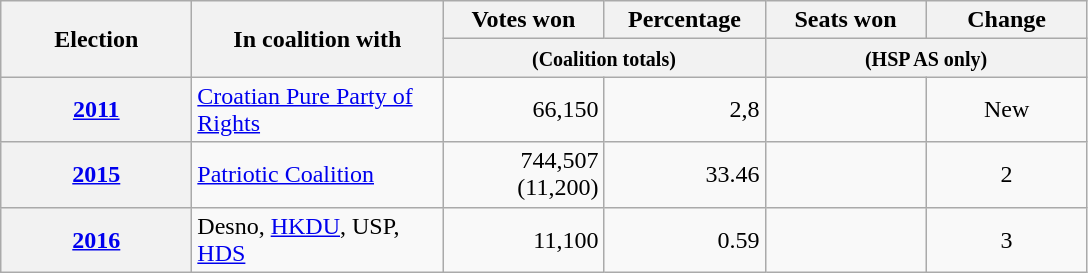<table class="wikitable" style="text-align: left;">
<tr>
<th style="width:120px;" rowspan="2">Election</th>
<th style="width:160px;" rowspan="2">In coalition with</th>
<th style="width:100px;">Votes won</th>
<th style="width:100px;">Percentage</th>
<th style="width:100px;">Seats won</th>
<th style="width:100px;">Change</th>
</tr>
<tr>
<th colspan="2"><small>(Coalition totals)</small></th>
<th colspan="2"><small>(HSP AS only)</small></th>
</tr>
<tr>
<th><a href='#'>2011</a></th>
<td><a href='#'>Croatian Pure Party of Rights</a></td>
<td style="text-align:right;">66,150</td>
<td style="text-align:right;">2,8</td>
<td style="text-align:center;"></td>
<td style="text-align:center;">New</td>
</tr>
<tr>
<th><a href='#'>2015</a></th>
<td><a href='#'>Patriotic Coalition</a></td>
<td style="text-align:right;">744,507 (11,200)</td>
<td style="text-align:right;">33.46</td>
<td style="text-align:center;"></td>
<td style="text-align:center;"> 2</td>
</tr>
<tr>
<th><a href='#'>2016</a></th>
<td>Desno, <a href='#'>HKDU</a>, USP, <a href='#'>HDS</a></td>
<td style="text-align:right;">11,100</td>
<td style="text-align:right;">0.59</td>
<td style="text-align:center;"></td>
<td style="text-align:center;"> 3</td>
</tr>
</table>
